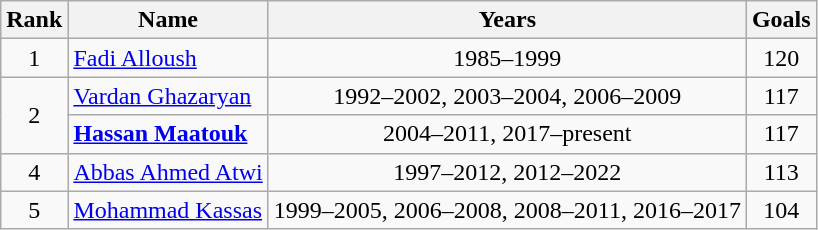<table class="wikitable sortable" style="text-align:center">
<tr>
<th>Rank</th>
<th>Name</th>
<th>Years</th>
<th>Goals</th>
</tr>
<tr>
<td>1</td>
<td align="left"> <a href='#'>Fadi Alloush</a></td>
<td>1985–1999</td>
<td>120</td>
</tr>
<tr>
<td rowspan="2">2</td>
<td align="left"> <a href='#'>Vardan Ghazaryan</a></td>
<td>1992–2002, 2003–2004, 2006–2009</td>
<td>117</td>
</tr>
<tr>
<td align="left"> <strong><a href='#'>Hassan Maatouk</a></strong></td>
<td>2004–2011, 2017–present</td>
<td>117</td>
</tr>
<tr>
<td>4</td>
<td align="left"> <a href='#'>Abbas Ahmed Atwi</a></td>
<td>1997–2012, 2012–2022</td>
<td>113</td>
</tr>
<tr>
<td>5</td>
<td align="left"> <a href='#'>Mohammad Kassas</a></td>
<td>1999–2005, 2006–2008, 2008–2011, 2016–2017</td>
<td>104</td>
</tr>
</table>
